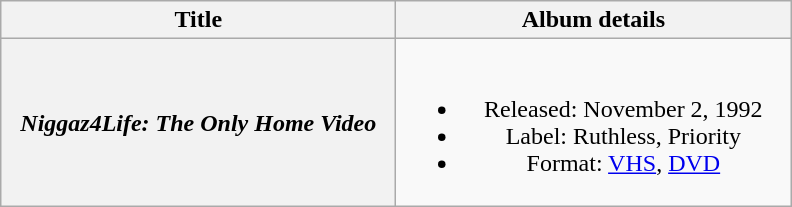<table class="wikitable plainrowheaders" style="text-align:center;">
<tr>
<th scope="col" style="width:16em;">Title</th>
<th scope="col" style="width:16em;">Album details</th>
</tr>
<tr>
<th scope="row"><em>Niggaz4Life: The Only Home Video</em></th>
<td><br><ul><li>Released: November 2, 1992</li><li>Label: Ruthless, Priority</li><li>Format: <a href='#'>VHS</a>, <a href='#'>DVD</a></li></ul></td>
</tr>
</table>
